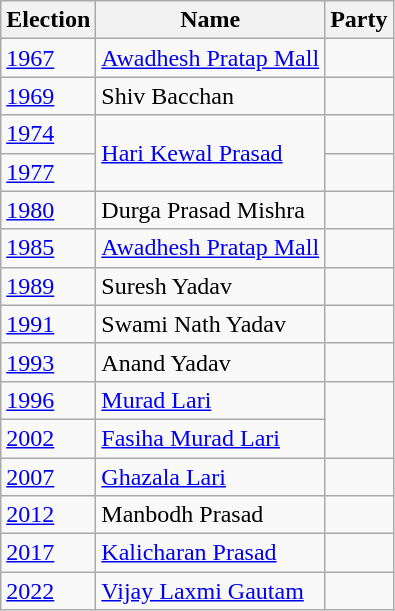<table class="wikitable sortable">
<tr>
<th>Election</th>
<th>Name</th>
<th colspan="2">Party</th>
</tr>
<tr>
<td><a href='#'>1967</a></td>
<td><a href='#'>Awadhesh Pratap Mall</a></td>
<td></td>
</tr>
<tr>
<td><a href='#'>1969</a></td>
<td>Shiv Bacchan</td>
</tr>
<tr>
<td><a href='#'>1974</a></td>
<td rowspan="2"><a href='#'>Hari Kewal Prasad</a></td>
<td></td>
</tr>
<tr>
<td><a href='#'>1977</a></td>
<td></td>
</tr>
<tr>
<td><a href='#'>1980</a></td>
<td>Durga Prasad Mishra</td>
<td></td>
</tr>
<tr>
<td><a href='#'>1985</a></td>
<td><a href='#'>Awadhesh Pratap Mall</a></td>
<td></td>
</tr>
<tr>
<td><a href='#'>1989</a></td>
<td>Suresh Yadav</td>
<td></td>
</tr>
<tr>
<td><a href='#'>1991</a></td>
<td>Swami Nath Yadav</td>
</tr>
<tr>
<td><a href='#'>1993</a></td>
<td>Anand Yadav</td>
<td></td>
</tr>
<tr>
<td><a href='#'>1996</a></td>
<td><a href='#'>Murad Lari</a></td>
</tr>
<tr>
<td><a href='#'>2002</a></td>
<td><a href='#'>Fasiha Murad Lari</a></td>
</tr>
<tr>
<td><a href='#'>2007</a></td>
<td><a href='#'>Ghazala Lari</a></td>
<td></td>
</tr>
<tr>
<td><a href='#'>2012</a></td>
<td>Manbodh Prasad</td>
</tr>
<tr>
<td><a href='#'>2017</a></td>
<td><a href='#'>Kalicharan Prasad</a></td>
<td></td>
</tr>
<tr>
<td><a href='#'>2022</a></td>
<td><a href='#'>Vijay Laxmi Gautam</a></td>
</tr>
</table>
